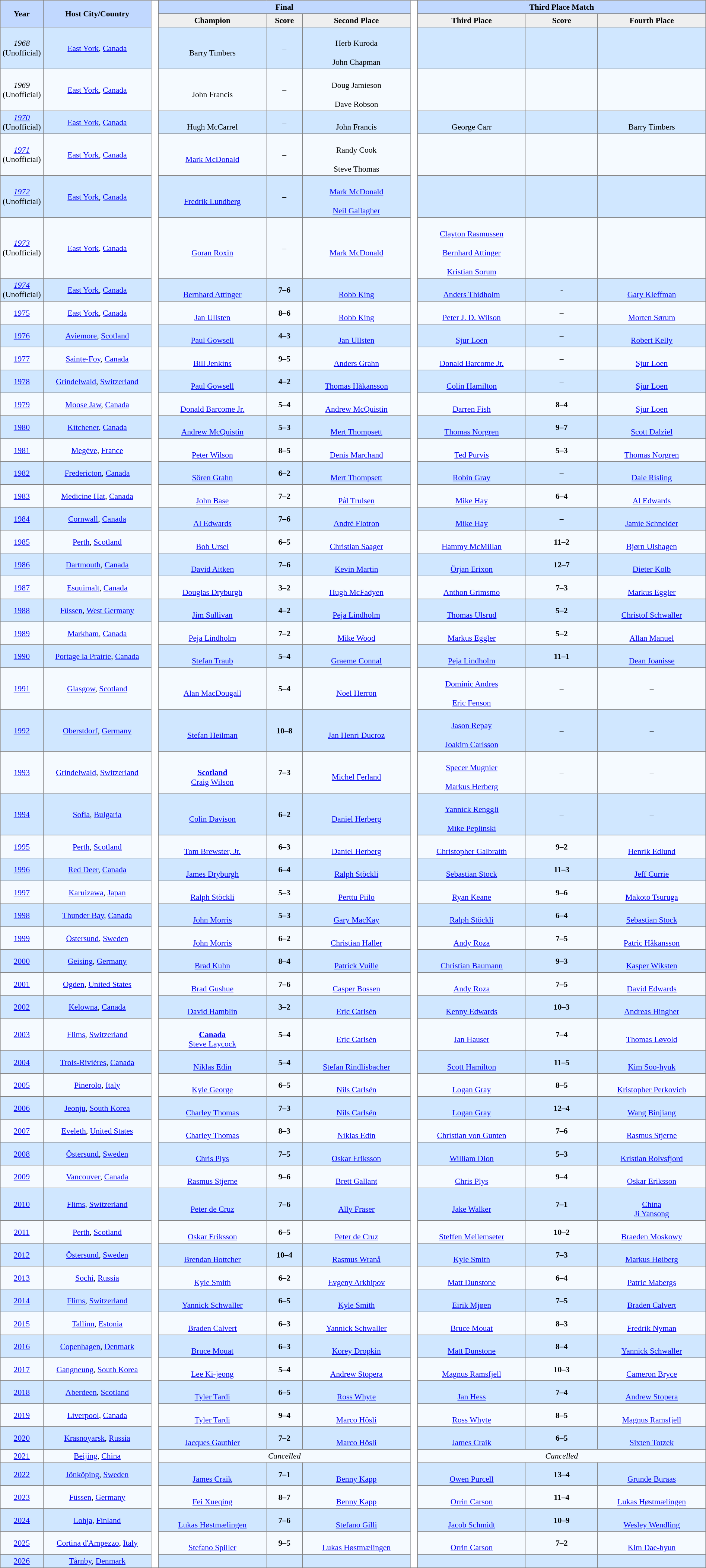<table border=1 style="border-collapse:collapse; font-size:90%;" cellpadding=3 cellspacing=0 width=100%>
<tr bgcolor=#C1D8FF>
<th rowspan=2 width=5%>Year</th>
<th rowspan=2 width=15%>Host City/Country</th>
<th width=1% rowspan=61 bgcolor=ffffff></th>
<th colspan=3>Final</th>
<th width=1% rowspan=61 bgcolor=ffffff></th>
<th colspan=3>Third Place Match</th>
</tr>
<tr bgcolor=#EFEFEF>
<th width=15%>Champion</th>
<th width=5%>Score</th>
<th width=15%>Second Place</th>
<th width=15%>Third Place</th>
<th width=10%>Score</th>
<th width=15%>Fourth Place</th>
</tr>
<tr align=center bgcolor=#D0E7FF>
<td><em>1968</em> <br> (Unofficial)</td>
<td><a href='#'>East York</a>, <a href='#'>Canada</a></td>
<td><strong></strong><br>Barry Timbers</td>
<td>–</td>
<td><br>Herb Kuroda <br> <br>John Chapman</td>
<td></td>
<td></td>
<td></td>
</tr>
<tr align=center bgcolor=#F5FAFF>
<td><em>1969</em> <br> (Unofficial)</td>
<td><a href='#'>East York</a>, <a href='#'>Canada</a></td>
<td><strong></strong><br>John Francis</td>
<td>–</td>
<td><br>Doug Jamieson<br><br>Dave Robson</td>
<td></td>
<td></td>
<td></td>
</tr>
<tr align=center bgcolor=#D0E7FF>
<td><em><a href='#'>1970</a></em> <br> (Unofficial)</td>
<td><a href='#'>East York</a>, <a href='#'>Canada</a></td>
<td><strong></strong><br>Hugh McCarrel</td>
<td>–</td>
<td><br>John Francis</td>
<td><br>George Carr</td>
<td></td>
<td><br>Barry Timbers</td>
</tr>
<tr align=center bgcolor=#F5FAFF>
<td><em><a href='#'>1971</a></em> <br> (Unofficial)</td>
<td><a href='#'>East York</a>, <a href='#'>Canada</a></td>
<td><strong></strong><br><a href='#'>Mark McDonald</a></td>
<td>–</td>
<td><br>Randy Cook<br><br>Steve Thomas</td>
<td></td>
<td></td>
<td><br> </td>
</tr>
<tr align=center bgcolor=#D0E7FF>
<td><em><a href='#'>1972</a></em> <br> (Unofficial)</td>
<td><a href='#'>East York</a>, <a href='#'>Canada</a></td>
<td><strong></strong><br><a href='#'>Fredrik Lundberg</a></td>
<td>–</td>
<td><br><a href='#'>Mark McDonald</a><br><br><a href='#'>Neil Gallagher</a></td>
<td></td>
<td></td>
<td></td>
</tr>
<tr align=center bgcolor=#F5FAFF>
<td><em><a href='#'>1973</a></em> <br> (Unofficial)</td>
<td><a href='#'>East York</a>, <a href='#'>Canada</a></td>
<td><strong></strong><br><a href='#'>Goran Roxin</a></td>
<td>–</td>
<td><br><a href='#'>Mark McDonald</a></td>
<td><br><a href='#'>Clayton Rasmussen</a><br><br><a href='#'>Bernhard Attinger</a><br><br><a href='#'>Kristian Sorum</a></td>
<td></td>
<td></td>
</tr>
<tr align=center bgcolor=#D0E7FF>
<td><em><a href='#'>1974</a></em> <br> (Unofficial)</td>
<td><a href='#'>East York</a>, <a href='#'>Canada</a></td>
<td><strong></strong><br><a href='#'>Bernhard Attinger</a></td>
<td><strong>7–6</strong></td>
<td><br><a href='#'>Robb King</a></td>
<td><br><a href='#'>Anders Thidholm</a> <br></td>
<td>-</td>
<td><br><a href='#'>Gary Kleffman</a></td>
</tr>
<tr align=center bgcolor=#F5FAFF>
<td><a href='#'>1975</a></td>
<td><a href='#'>East York</a>, <a href='#'>Canada</a></td>
<td><strong></strong><br><a href='#'>Jan Ullsten</a></td>
<td><strong>8–6</strong></td>
<td><br><a href='#'>Robb King</a></td>
<td><br><a href='#'>Peter J. D. Wilson</a></td>
<td>–</td>
<td><br><a href='#'>Morten Sørum</a></td>
</tr>
<tr align=center bgcolor=#D0E7FF>
<td><a href='#'>1976</a></td>
<td><a href='#'>Aviemore</a>, <a href='#'>Scotland</a></td>
<td><strong></strong><br><a href='#'>Paul Gowsell</a></td>
<td><strong>4–3</strong></td>
<td><br><a href='#'>Jan Ullsten</a></td>
<td><br><a href='#'>Sjur Loen</a></td>
<td>–</td>
<td><br><a href='#'>Robert Kelly</a></td>
</tr>
<tr align=center bgcolor=#F5FAFF>
<td><a href='#'>1977</a></td>
<td><a href='#'>Sainte-Foy</a>, <a href='#'>Canada</a></td>
<td><strong></strong><br><a href='#'>Bill Jenkins</a></td>
<td><strong>9–5</strong></td>
<td><br><a href='#'>Anders Grahn</a></td>
<td><br><a href='#'>Donald Barcome Jr.</a></td>
<td>–</td>
<td><br><a href='#'>Sjur Loen</a></td>
</tr>
<tr align=center bgcolor=#D0E7FF>
<td><a href='#'>1978</a></td>
<td><a href='#'>Grindelwald</a>, <a href='#'>Switzerland</a></td>
<td><strong></strong><br><a href='#'>Paul Gowsell</a></td>
<td><strong>4–2</strong></td>
<td><br><a href='#'>Thomas Håkansson</a></td>
<td><br><a href='#'>Colin Hamilton</a></td>
<td>–</td>
<td><br><a href='#'>Sjur Loen</a></td>
</tr>
<tr align=center bgcolor=#F5FAFF>
<td><a href='#'>1979</a></td>
<td><a href='#'>Moose Jaw</a>, <a href='#'>Canada</a></td>
<td><strong></strong><br><a href='#'>Donald Barcome Jr.</a></td>
<td><strong>5–4</strong></td>
<td><br><a href='#'>Andrew McQuistin</a></td>
<td><br><a href='#'>Darren Fish</a></td>
<td><strong>8–4</strong></td>
<td><br><a href='#'>Sjur Loen</a></td>
</tr>
<tr align=center bgcolor=#D0E7FF>
<td><a href='#'>1980</a></td>
<td><a href='#'>Kitchener</a>, <a href='#'>Canada</a></td>
<td><strong></strong><br><a href='#'>Andrew McQuistin</a></td>
<td><strong>5–3</strong></td>
<td><br><a href='#'>Mert Thompsett</a></td>
<td><br><a href='#'>Thomas Norgren</a></td>
<td><strong>9–7</strong></td>
<td><br><a href='#'>Scott Dalziel</a></td>
</tr>
<tr align=center bgcolor=#F5FAFF>
<td><a href='#'>1981</a></td>
<td><a href='#'>Megève</a>, <a href='#'>France</a></td>
<td><strong></strong><br><a href='#'>Peter Wilson</a></td>
<td><strong>8–5</strong></td>
<td><br><a href='#'>Denis Marchand</a></td>
<td><br><a href='#'>Ted Purvis</a></td>
<td><strong>5–3</strong></td>
<td><br><a href='#'>Thomas Norgren</a></td>
</tr>
<tr align=center bgcolor=#D0E7FF>
<td><a href='#'>1982</a></td>
<td><a href='#'>Fredericton</a>, <a href='#'>Canada</a></td>
<td><strong></strong><br><a href='#'>Sören Grahn</a></td>
<td><strong>6–2</strong></td>
<td><br><a href='#'>Mert Thompsett</a></td>
<td><br><a href='#'>Robin Gray</a></td>
<td>–</td>
<td><br><a href='#'>Dale Risling</a></td>
</tr>
<tr align=center bgcolor=#F5FAFF>
<td><a href='#'>1983</a></td>
<td><a href='#'>Medicine Hat</a>, <a href='#'>Canada</a></td>
<td><strong></strong><br><a href='#'>John Base</a></td>
<td><strong>7–2</strong></td>
<td><br><a href='#'>Pål Trulsen</a></td>
<td><br><a href='#'>Mike Hay</a></td>
<td><strong>6–4</strong></td>
<td><br><a href='#'>Al Edwards</a></td>
</tr>
<tr align=center bgcolor=#D0E7FF>
<td><a href='#'>1984</a></td>
<td><a href='#'>Cornwall</a>, <a href='#'>Canada</a></td>
<td><strong></strong><br><a href='#'>Al Edwards</a></td>
<td><strong>7–6</strong></td>
<td><br><a href='#'>André Flotron</a></td>
<td><br><a href='#'>Mike Hay</a></td>
<td>–</td>
<td><br><a href='#'>Jamie Schneider</a></td>
</tr>
<tr align=center bgcolor=#F5FAFF>
<td><a href='#'>1985</a></td>
<td><a href='#'>Perth</a>, <a href='#'>Scotland</a></td>
<td><strong></strong><br><a href='#'>Bob Ursel</a></td>
<td><strong>6–5</strong></td>
<td><br><a href='#'>Christian Saager</a></td>
<td><br><a href='#'>Hammy McMillan</a></td>
<td><strong>11–2</strong></td>
<td><br><a href='#'>Bjørn Ulshagen</a></td>
</tr>
<tr align=center bgcolor=#D0E7FF>
<td><a href='#'>1986</a></td>
<td><a href='#'>Dartmouth</a>, <a href='#'>Canada</a></td>
<td><strong></strong><br><a href='#'>David Aitken</a></td>
<td><strong>7–6</strong></td>
<td><br><a href='#'>Kevin Martin</a></td>
<td><br><a href='#'>Örjan Erixon</a></td>
<td><strong>12–7</strong></td>
<td><br><a href='#'>Dieter Kolb</a></td>
</tr>
<tr align=center bgcolor=#F5FAFF>
<td><a href='#'>1987</a></td>
<td><a href='#'>Esquimalt</a>, <a href='#'>Canada</a></td>
<td><strong></strong><br><a href='#'>Douglas Dryburgh</a></td>
<td><strong>3–2</strong></td>
<td><br><a href='#'>Hugh McFadyen</a></td>
<td><br><a href='#'>Anthon Grimsmo</a></td>
<td><strong>7–3</strong></td>
<td><br><a href='#'>Markus Eggler</a></td>
</tr>
<tr align=center bgcolor=#D0E7FF>
<td><a href='#'>1988</a></td>
<td><a href='#'>Füssen</a>, <a href='#'>West Germany</a></td>
<td><strong></strong><br><a href='#'>Jim Sullivan</a></td>
<td><strong>4–2</strong></td>
<td><br><a href='#'>Peja Lindholm</a></td>
<td><br><a href='#'>Thomas Ulsrud</a></td>
<td><strong>5–2</strong></td>
<td><br><a href='#'>Christof Schwaller</a></td>
</tr>
<tr align=center bgcolor=#F5FAFF>
<td><a href='#'>1989</a></td>
<td><a href='#'>Markham</a>, <a href='#'>Canada</a></td>
<td><strong></strong><br><a href='#'>Peja Lindholm</a></td>
<td><strong>7–2</strong></td>
<td><br><a href='#'>Mike Wood</a></td>
<td><br><a href='#'>Markus Eggler</a></td>
<td><strong>5–2</strong></td>
<td><br><a href='#'>Allan Manuel</a></td>
</tr>
<tr align=center bgcolor=#D0E7FF>
<td><a href='#'>1990</a></td>
<td><a href='#'>Portage la Prairie</a>, <a href='#'>Canada</a></td>
<td><strong></strong><br><a href='#'>Stefan Traub</a></td>
<td><strong>5–4</strong></td>
<td><br><a href='#'>Graeme Connal</a></td>
<td><br><a href='#'>Peja Lindholm</a></td>
<td><strong>11–1</strong></td>
<td><br><a href='#'>Dean Joanisse</a></td>
</tr>
<tr align=center bgcolor=#F5FAFF>
<td><a href='#'>1991</a></td>
<td><a href='#'>Glasgow</a>, <a href='#'>Scotland</a></td>
<td><strong></strong><br><a href='#'>Alan MacDougall</a></td>
<td><strong>5–4</strong></td>
<td><br><a href='#'>Noel Herron</a></td>
<td><br><a href='#'>Dominic Andres</a><br><br><a href='#'>Eric Fenson</a></td>
<td>–</td>
<td>–</td>
</tr>
<tr align=center bgcolor=#D0E7FF>
<td><a href='#'>1992</a></td>
<td><a href='#'>Oberstdorf</a>, <a href='#'>Germany</a></td>
<td><strong></strong><br><a href='#'>Stefan Heilman</a></td>
<td><strong>10–8</strong></td>
<td><br><a href='#'>Jan Henri Ducroz</a></td>
<td><br><a href='#'>Jason Repay</a><br><br><a href='#'>Joakim Carlsson</a></td>
<td>–</td>
<td>–</td>
</tr>
<tr align=center bgcolor=#F5FAFF>
<td><a href='#'>1993</a></td>
<td><a href='#'>Grindelwald</a>, <a href='#'>Switzerland</a></td>
<td><br><strong><a href='#'>Scotland</a></strong><br><a href='#'>Craig Wilson</a></td>
<td><strong>7–3</strong></td>
<td><br><a href='#'>Michel Ferland</a></td>
<td><br><a href='#'>Specer Mugnier</a><br><br><a href='#'>Markus Herberg</a></td>
<td>–</td>
<td>–</td>
</tr>
<tr align=center bgcolor=#D0E7FF>
<td><a href='#'>1994</a></td>
<td><a href='#'>Sofia</a>, <a href='#'>Bulgaria</a></td>
<td><strong></strong><br><a href='#'>Colin Davison</a></td>
<td><strong>6–2</strong></td>
<td><br><a href='#'>Daniel Herberg</a></td>
<td><br><a href='#'>Yannick Renggli</a><br><br><a href='#'>Mike Peplinski</a></td>
<td>–</td>
<td>–</td>
</tr>
<tr align=center bgcolor=#F5FAFF>
<td><a href='#'>1995</a></td>
<td><a href='#'>Perth</a>, <a href='#'>Scotland</a></td>
<td><strong></strong><br><a href='#'>Tom Brewster, Jr.</a></td>
<td><strong>6–3</strong></td>
<td><br><a href='#'>Daniel Herberg</a></td>
<td><br><a href='#'>Christopher Galbraith</a></td>
<td><strong>9–2</strong></td>
<td><br><a href='#'>Henrik Edlund</a></td>
</tr>
<tr align=center bgcolor=#D0E7FF>
<td><a href='#'>1996</a></td>
<td><a href='#'>Red Deer</a>, <a href='#'>Canada</a></td>
<td><strong></strong><br><a href='#'>James Dryburgh</a></td>
<td><strong>6–4</strong></td>
<td><br><a href='#'>Ralph Stöckli</a></td>
<td><br><a href='#'>Sebastian Stock</a></td>
<td><strong>11–3</strong></td>
<td><br><a href='#'>Jeff Currie</a></td>
</tr>
<tr align=center bgcolor=#F5FAFF>
<td><a href='#'>1997</a></td>
<td><a href='#'>Karuizawa</a>, <a href='#'>Japan</a></td>
<td><strong></strong><br><a href='#'>Ralph Stöckli</a></td>
<td><strong>5–3</strong></td>
<td><br><a href='#'>Perttu Piilo</a></td>
<td><br><a href='#'>Ryan Keane</a></td>
<td><strong>9–6</strong></td>
<td><br><a href='#'>Makoto Tsuruga</a></td>
</tr>
<tr align=center bgcolor=#D0E7FF>
<td><a href='#'>1998</a></td>
<td><a href='#'>Thunder Bay</a>, <a href='#'>Canada</a></td>
<td><strong></strong><br><a href='#'>John Morris</a></td>
<td><strong>5–3</strong></td>
<td><br><a href='#'>Gary MacKay</a></td>
<td><br><a href='#'>Ralph Stöckli</a></td>
<td><strong>6–4</strong></td>
<td><br><a href='#'>Sebastian Stock</a></td>
</tr>
<tr align=center bgcolor=#F5FAFF>
<td><a href='#'>1999</a></td>
<td><a href='#'>Östersund</a>, <a href='#'>Sweden</a></td>
<td><strong></strong><br><a href='#'>John Morris</a></td>
<td><strong>6–2</strong></td>
<td><br><a href='#'>Christian Haller</a></td>
<td><br><a href='#'>Andy Roza</a></td>
<td><strong>7–5</strong></td>
<td><br><a href='#'>Patric Håkansson</a></td>
</tr>
<tr align=center bgcolor=#D0E7FF>
<td><a href='#'>2000</a></td>
<td><a href='#'>Geising</a>, <a href='#'>Germany</a></td>
<td><strong></strong><br><a href='#'>Brad Kuhn</a></td>
<td><strong>8–4</strong></td>
<td><br><a href='#'>Patrick Vuille</a></td>
<td><br><a href='#'>Christian Baumann</a></td>
<td><strong>9–3</strong></td>
<td><br><a href='#'>Kasper Wiksten</a></td>
</tr>
<tr align=center bgcolor=#F5FAFF>
<td><a href='#'>2001</a></td>
<td><a href='#'>Ogden</a>, <a href='#'>United States</a></td>
<td><strong></strong><br><a href='#'>Brad Gushue</a></td>
<td><strong>7–6</strong></td>
<td><br><a href='#'>Casper Bossen</a></td>
<td><br><a href='#'>Andy Roza</a></td>
<td><strong>7–5</strong></td>
<td><br><a href='#'>David Edwards</a></td>
</tr>
<tr align=center bgcolor=#D0E7FF>
<td><a href='#'>2002</a></td>
<td><a href='#'>Kelowna</a>, <a href='#'>Canada</a></td>
<td><strong></strong><br><a href='#'>David Hamblin</a></td>
<td><strong>3–2</strong></td>
<td><br><a href='#'>Eric Carlsén</a></td>
<td><br><a href='#'>Kenny Edwards</a></td>
<td><strong>10–3</strong></td>
<td><br><a href='#'>Andreas Hingher</a></td>
</tr>
<tr align=center bgcolor=#F5FAFF>
<td><a href='#'>2003</a></td>
<td><a href='#'>Flims</a>, <a href='#'>Switzerland</a></td>
<td><br><strong><a href='#'>Canada</a></strong><br><a href='#'>Steve Laycock</a></td>
<td><strong>5–4</strong></td>
<td><br><a href='#'>Eric Carlsén</a></td>
<td><br><a href='#'>Jan Hauser</a></td>
<td><strong>7–4</strong></td>
<td><br><a href='#'>Thomas Løvold</a></td>
</tr>
<tr align=center bgcolor=#D0E7FF>
<td><a href='#'>2004</a></td>
<td><a href='#'>Trois-Rivières</a>, <a href='#'>Canada</a></td>
<td><strong></strong><br><a href='#'>Niklas Edin</a></td>
<td><strong>5–4</strong></td>
<td><br><a href='#'>Stefan Rindlisbacher</a></td>
<td><br><a href='#'>Scott Hamilton</a></td>
<td><strong>11–5</strong></td>
<td><br><a href='#'>Kim Soo-hyuk</a></td>
</tr>
<tr align=center bgcolor=#F5FAFF>
<td><a href='#'>2005</a></td>
<td><a href='#'>Pinerolo</a>, <a href='#'>Italy</a></td>
<td><strong></strong><br><a href='#'>Kyle George</a></td>
<td><strong>6–5</strong></td>
<td><br><a href='#'>Nils Carlsén</a></td>
<td><br><a href='#'>Logan Gray</a></td>
<td><strong>8–5</strong></td>
<td><br><a href='#'>Kristopher Perkovich</a></td>
</tr>
<tr align=center bgcolor=#D0E7FF>
<td><a href='#'>2006</a></td>
<td><a href='#'>Jeonju</a>, <a href='#'>South Korea</a></td>
<td><strong></strong><br><a href='#'>Charley Thomas</a></td>
<td><strong>7–3</strong></td>
<td><br><a href='#'>Nils Carlsén</a></td>
<td><br><a href='#'>Logan Gray</a></td>
<td><strong>12–4</strong></td>
<td><br><a href='#'>Wang Binjiang</a></td>
</tr>
<tr align=center bgcolor=#F5FAFF>
<td><a href='#'>2007</a></td>
<td><a href='#'>Eveleth</a>, <a href='#'>United States</a></td>
<td><strong></strong><br><a href='#'>Charley Thomas</a></td>
<td><strong>8–3</strong></td>
<td><br><a href='#'>Niklas Edin</a></td>
<td><br><a href='#'>Christian von Gunten</a></td>
<td><strong>7–6</strong></td>
<td><br><a href='#'>Rasmus Stjerne</a></td>
</tr>
<tr align=center bgcolor=#D0E7FF>
<td><a href='#'>2008</a></td>
<td><a href='#'>Östersund</a>, <a href='#'>Sweden</a></td>
<td><strong></strong><br><a href='#'>Chris Plys</a></td>
<td><strong>7–5</strong></td>
<td><br><a href='#'>Oskar Eriksson</a></td>
<td><br><a href='#'>William Dion</a></td>
<td><strong>5–3</strong></td>
<td><br><a href='#'>Kristian Rolvsfjord</a></td>
</tr>
<tr align=center bgcolor=#F5FAFF>
<td><a href='#'>2009</a></td>
<td><a href='#'>Vancouver</a>, <a href='#'>Canada</a></td>
<td><strong></strong><br><a href='#'>Rasmus Stjerne</a></td>
<td><strong>9–6</strong></td>
<td><br><a href='#'>Brett Gallant</a></td>
<td><br><a href='#'>Chris Plys</a></td>
<td><strong>9–4</strong></td>
<td><br><a href='#'>Oskar Eriksson</a></td>
</tr>
<tr align=center bgcolor=#D0E7FF>
<td><a href='#'>2010</a></td>
<td><a href='#'>Flims</a>, <a href='#'>Switzerland</a></td>
<td><strong></strong><br><a href='#'>Peter de Cruz</a></td>
<td><strong>7–6</strong></td>
<td><br><a href='#'>Ally Fraser</a></td>
<td><br><a href='#'>Jake Walker</a></td>
<td><strong>7–1</strong></td>
<td><br><a href='#'>China</a><br><a href='#'>Ji Yansong</a></td>
</tr>
<tr align=center bgcolor=#F5FAFF>
<td><a href='#'>2011</a></td>
<td><a href='#'>Perth</a>, <a href='#'>Scotland</a></td>
<td><strong></strong><br><a href='#'>Oskar Eriksson</a></td>
<td><strong>6–5</strong></td>
<td><br><a href='#'>Peter de Cruz</a></td>
<td><br><a href='#'>Steffen Mellemseter</a></td>
<td><strong>10–2</strong></td>
<td><br><a href='#'>Braeden Moskowy</a></td>
</tr>
<tr align=center bgcolor=#D0E7FF>
<td><a href='#'>2012</a></td>
<td><a href='#'>Östersund</a>, <a href='#'>Sweden</a></td>
<td><strong></strong><br><a href='#'>Brendan Bottcher</a></td>
<td><strong>10–4</strong></td>
<td><br><a href='#'>Rasmus Wranå</a></td>
<td><br><a href='#'>Kyle Smith</a></td>
<td><strong>7–3</strong></td>
<td><br><a href='#'>Markus Høiberg</a></td>
</tr>
<tr align=center bgcolor=#F5FAFF>
<td><a href='#'>2013</a></td>
<td><a href='#'>Sochi</a>, <a href='#'>Russia</a></td>
<td><strong></strong><br><a href='#'>Kyle Smith</a></td>
<td><strong>6–2</strong></td>
<td><br><a href='#'>Evgeny Arkhipov</a></td>
<td><br><a href='#'>Matt Dunstone</a></td>
<td><strong>6–4</strong></td>
<td><br><a href='#'>Patric Mabergs</a></td>
</tr>
<tr align=center bgcolor=#D0E7FF>
<td><a href='#'>2014</a></td>
<td><a href='#'>Flims</a>, <a href='#'>Switzerland</a></td>
<td><strong></strong><br><a href='#'>Yannick Schwaller</a></td>
<td><strong>6–5</strong></td>
<td><br><a href='#'>Kyle Smith</a></td>
<td><br><a href='#'>Eirik Mjøen</a></td>
<td><strong>7–5</strong></td>
<td><br><a href='#'>Braden Calvert</a></td>
</tr>
<tr align=center bgcolor=#F5FAFF>
<td><a href='#'>2015</a></td>
<td><a href='#'>Tallinn</a>, <a href='#'>Estonia</a></td>
<td><strong></strong> <br> <a href='#'>Braden Calvert</a></td>
<td><strong>6–3</strong></td>
<td><br><a href='#'>Yannick Schwaller</a></td>
<td><br><a href='#'>Bruce Mouat</a></td>
<td><strong>8–3</strong></td>
<td><br><a href='#'>Fredrik Nyman</a></td>
</tr>
<tr align=center bgcolor=#D0E7FF>
<td><a href='#'>2016</a></td>
<td><a href='#'>Copenhagen</a>, <a href='#'>Denmark</a></td>
<td><strong></strong> <br> <a href='#'>Bruce Mouat</a></td>
<td><strong>6–3</strong></td>
<td><br><a href='#'>Korey Dropkin</a></td>
<td><br><a href='#'>Matt Dunstone</a></td>
<td><strong>8–4</strong></td>
<td><br><a href='#'>Yannick Schwaller</a></td>
</tr>
<tr align=center bgcolor=#F5FAFF>
<td><a href='#'>2017</a></td>
<td><a href='#'>Gangneung</a>, <a href='#'>South Korea</a></td>
<td><strong></strong><br><a href='#'>Lee Ki-jeong</a></td>
<td><strong>5–4</strong></td>
<td><br><a href='#'>Andrew Stopera</a></td>
<td><br><a href='#'>Magnus Ramsfjell</a></td>
<td><strong>10–3</strong></td>
<td><br><a href='#'>Cameron Bryce</a></td>
</tr>
<tr align=center bgcolor=#D0E7FF>
<td><a href='#'>2018</a></td>
<td><a href='#'>Aberdeen</a>, <a href='#'>Scotland</a></td>
<td><strong></strong><br><a href='#'>Tyler Tardi</a></td>
<td><strong>6–5</strong></td>
<td><br><a href='#'>Ross Whyte</a></td>
<td><br><a href='#'>Jan Hess</a></td>
<td><strong>7–4</strong></td>
<td><br><a href='#'>Andrew Stopera</a></td>
</tr>
<tr align=center bgcolor=#F5FAFF>
<td><a href='#'>2019</a></td>
<td><a href='#'>Liverpool</a>, <a href='#'>Canada</a></td>
<td><strong></strong><br><a href='#'>Tyler Tardi</a></td>
<td><strong>9–4</strong></td>
<td><br><a href='#'>Marco Hösli</a></td>
<td><br><a href='#'>Ross Whyte</a></td>
<td><strong>8–5</strong></td>
<td><br><a href='#'>Magnus Ramsfjell</a></td>
</tr>
<tr align=center bgcolor=#D0E7ff>
<td><a href='#'>2020</a></td>
<td><a href='#'>Krasnoyarsk</a>, <a href='#'>Russia</a></td>
<td><strong></strong><br><a href='#'>Jacques Gauthier</a></td>
<td><strong>7–2</strong></td>
<td><br><a href='#'>Marco Hösli</a></td>
<td><br><a href='#'>James Craik</a></td>
<td><strong>6–5</strong></td>
<td><br><a href='#'>Sixten Totzek</a></td>
</tr>
<tr align=center bgcolor=#F5FAFF>
<td><a href='#'>2021</a></td>
<td><a href='#'>Beijing</a>, <a href='#'>China</a></td>
<td colspan="3"><em>Cancelled</em></td>
<td colspan="3"><em>Cancelled</em></td>
</tr>
<tr align=center bgcolor=#D0E7ff>
<td><a href='#'>2022</a></td>
<td><a href='#'>Jönköping</a>, <a href='#'>Sweden</a></td>
<td><strong></strong><br><a href='#'>James Craik</a></td>
<td><strong>7–1</strong></td>
<td><br> <a href='#'>Benny Kapp</a></td>
<td><br> <a href='#'>Owen Purcell</a></td>
<td><strong>13–4</strong></td>
<td> <br> <a href='#'>Grunde Buraas</a></td>
</tr>
<tr align=center bgcolor=#F5FAFF>
<td><a href='#'>2023</a></td>
<td><a href='#'>Füssen</a>, <a href='#'>Germany</a></td>
<td><strong></strong> <br><a href='#'>Fei Xueqing</a></td>
<td><strong>8–7</strong></td>
<td><br> <a href='#'>Benny Kapp</a></td>
<td><br> <a href='#'>Orrin Carson</a></td>
<td><strong>11–4</strong></td>
<td><br> <a href='#'>Lukas Høstmælingen</a></td>
</tr>
<tr align=center bgcolor=#D0E7FF>
<td><a href='#'>2024</a></td>
<td><a href='#'>Lohja</a>, <a href='#'>Finland</a></td>
<td><strong></strong><br><a href='#'>Lukas Høstmælingen</a></td>
<td><strong>7–6</strong></td>
<td><br> <a href='#'>Stefano Gilli</a></td>
<td><br> <a href='#'>Jacob Schmidt</a></td>
<td><strong>10–9</strong></td>
<td><br> <a href='#'>Wesley Wendling</a></td>
</tr>
<tr align=center bgcolor=#F5FAFF>
<td><a href='#'>2025</a></td>
<td><a href='#'>Cortina d'Ampezzo</a>, <a href='#'>Italy</a></td>
<td><strong></strong><br><a href='#'>Stefano Spiller</a></td>
<td><strong>9–5</strong></td>
<td><br><a href='#'>Lukas Høstmælingen</a></td>
<td><br> <a href='#'>Orrin Carson</a></td>
<td><strong>7–2</strong></td>
<td><br> <a href='#'>Kim Dae-hyun</a></td>
</tr>
<tr align=center bgcolor=#D0E7FF>
<td><a href='#'>2026</a></td>
<td><a href='#'>Tårnby</a>, <a href='#'>Denmark</a></td>
<td></td>
<td></td>
<td></td>
<td></td>
<td></td>
<td></td>
</tr>
</table>
